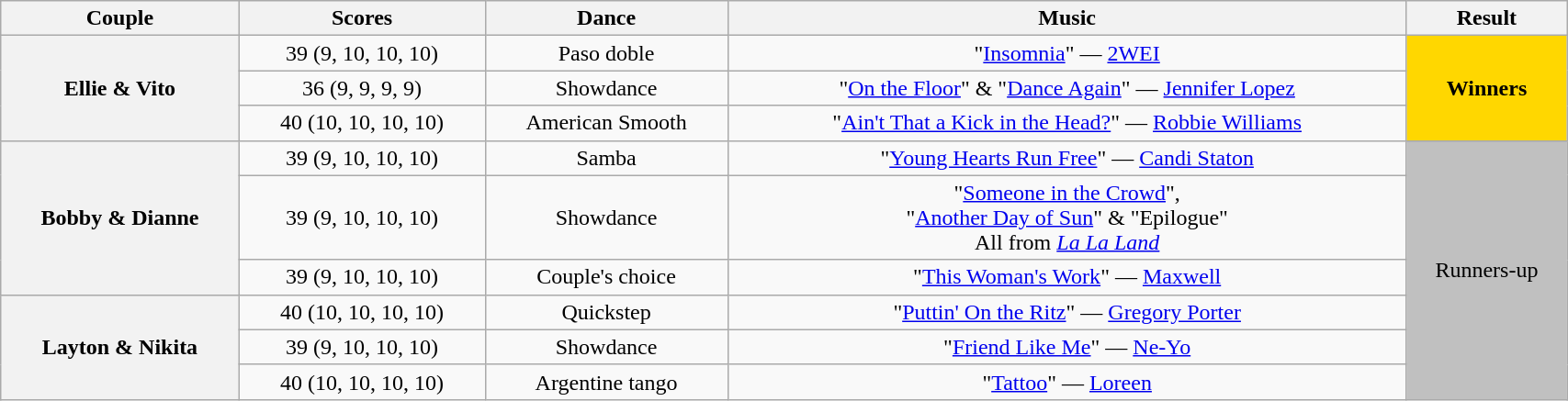<table class="wikitable sortable" style="text-align:center; width: 90%">
<tr>
<th scope="col">Couple</th>
<th scope="col">Scores</th>
<th scope="col" class="unsortable">Dance</th>
<th scope="col" class="unsortable">Music</th>
<th scope="col" class="unsortable">Result</th>
</tr>
<tr>
<th rowspan="3" scope="rowspan=3">Ellie & Vito</th>
<td>39 (9, 10, 10, 10)</td>
<td>Paso doble</td>
<td>"<a href='#'>Insomnia</a>" — <a href='#'>2WEI</a></td>
<td rowspan="3" bgcolor=Gold><strong>Winners</strong></td>
</tr>
<tr>
<td>36 (9, 9, 9, 9)</td>
<td>Showdance</td>
<td>"<a href='#'>On the Floor</a>" & "<a href='#'>Dance Again</a>" — <a href='#'>Jennifer Lopez</a></td>
</tr>
<tr>
<td>40  (10, 10, 10, 10)</td>
<td>American Smooth</td>
<td>"<a href='#'>Ain't That a Kick in the Head?</a>" — <a href='#'>Robbie Williams</a></td>
</tr>
<tr>
<th rowspan="3" scope="row">Bobby & Dianne</th>
<td>39 (9, 10, 10, 10)</td>
<td>Samba</td>
<td>"<a href='#'>Young Hearts Run Free</a>" — <a href='#'>Candi Staton</a></td>
<td rowspan="6" bgcolor="silver">Runners-up</td>
</tr>
<tr>
<td>39 (9, 10, 10, 10)</td>
<td>Showdance</td>
<td>"<a href='#'>Someone in the Crowd</a>",<br>"<a href='#'>Another Day of Sun</a>" & "Epilogue"<br>All from <em><a href='#'>La La Land</a></em></td>
</tr>
<tr>
<td>39 (9, 10, 10, 10)</td>
<td>Couple's choice</td>
<td>"<a href='#'>This Woman's Work</a>" — <a href='#'>Maxwell</a></td>
</tr>
<tr>
<th rowspan="3" scope="row">Layton & Nikita</th>
<td>40 (10, 10, 10, 10)</td>
<td>Quickstep</td>
<td>"<a href='#'>Puttin' On the Ritz</a>" — <a href='#'>Gregory Porter</a></td>
</tr>
<tr>
<td>39 (9, 10, 10, 10)</td>
<td>Showdance</td>
<td>"<a href='#'>Friend Like Me</a>" — <a href='#'>Ne-Yo</a></td>
</tr>
<tr>
<td>40 (10, 10, 10, 10)</td>
<td>Argentine tango</td>
<td>"<a href='#'>Tattoo</a>" — <a href='#'>Loreen</a></td>
</tr>
</table>
